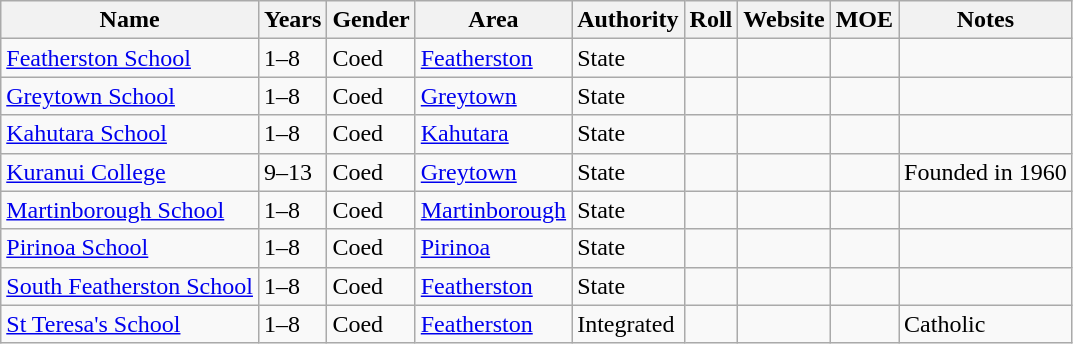<table class="wikitable sortable">
<tr>
<th>Name</th>
<th>Years</th>
<th>Gender</th>
<th>Area</th>
<th>Authority</th>
<th>Roll</th>
<th>Website</th>
<th>MOE</th>
<th>Notes</th>
</tr>
<tr>
<td><a href='#'>Featherston School</a></td>
<td>1–8</td>
<td>Coed</td>
<td><a href='#'>Featherston</a></td>
<td>State</td>
<td></td>
<td></td>
<td></td>
<td></td>
</tr>
<tr>
<td><a href='#'>Greytown School</a></td>
<td>1–8</td>
<td>Coed</td>
<td><a href='#'>Greytown</a></td>
<td>State</td>
<td></td>
<td></td>
<td></td>
<td></td>
</tr>
<tr>
<td><a href='#'>Kahutara School</a></td>
<td>1–8</td>
<td>Coed</td>
<td><a href='#'>Kahutara</a></td>
<td>State</td>
<td></td>
<td></td>
<td></td>
<td></td>
</tr>
<tr>
<td><a href='#'>Kuranui College</a></td>
<td>9–13</td>
<td>Coed</td>
<td><a href='#'>Greytown</a></td>
<td>State</td>
<td></td>
<td></td>
<td></td>
<td>Founded in 1960</td>
</tr>
<tr>
<td><a href='#'>Martinborough School</a></td>
<td>1–8</td>
<td>Coed</td>
<td><a href='#'>Martinborough</a></td>
<td>State</td>
<td></td>
<td></td>
<td></td>
<td></td>
</tr>
<tr>
<td><a href='#'>Pirinoa School</a></td>
<td>1–8</td>
<td>Coed</td>
<td><a href='#'>Pirinoa</a></td>
<td>State</td>
<td></td>
<td></td>
<td></td>
<td></td>
</tr>
<tr>
<td><a href='#'>South Featherston School</a></td>
<td>1–8</td>
<td>Coed</td>
<td><a href='#'>Featherston</a></td>
<td>State</td>
<td></td>
<td></td>
<td></td>
<td></td>
</tr>
<tr>
<td><a href='#'>St Teresa's School</a></td>
<td>1–8</td>
<td>Coed</td>
<td><a href='#'>Featherston</a></td>
<td>Integrated</td>
<td></td>
<td></td>
<td></td>
<td>Catholic</td>
</tr>
</table>
